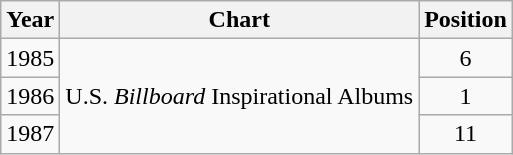<table class="wikitable sortable">
<tr>
<th>Year</th>
<th>Chart</th>
<th>Position</th>
</tr>
<tr>
<td>1985</td>
<td rowspan="3">U.S. <em>Billboard</em> Inspirational Albums</td>
<td style="text-align:center;">6</td>
</tr>
<tr>
<td>1986</td>
<td style="text-align:center;">1</td>
</tr>
<tr>
<td>1987</td>
<td style="text-align:center;">11</td>
</tr>
</table>
